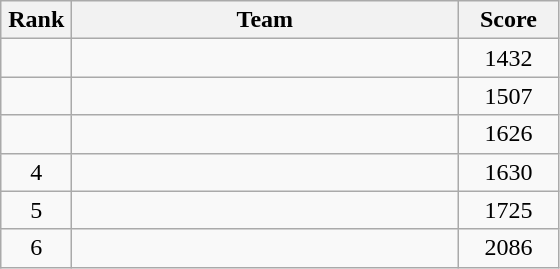<table class=wikitable style="text-align:center">
<tr>
<th width=40>Rank</th>
<th width=250>Team</th>
<th width=60>Score</th>
</tr>
<tr>
<td></td>
<td align=left></td>
<td>1432</td>
</tr>
<tr>
<td></td>
<td align=left></td>
<td>1507</td>
</tr>
<tr>
<td></td>
<td align=left></td>
<td>1626</td>
</tr>
<tr>
<td>4</td>
<td align=left></td>
<td>1630</td>
</tr>
<tr>
<td>5</td>
<td align=left></td>
<td>1725</td>
</tr>
<tr>
<td>6</td>
<td align=left></td>
<td>2086</td>
</tr>
</table>
